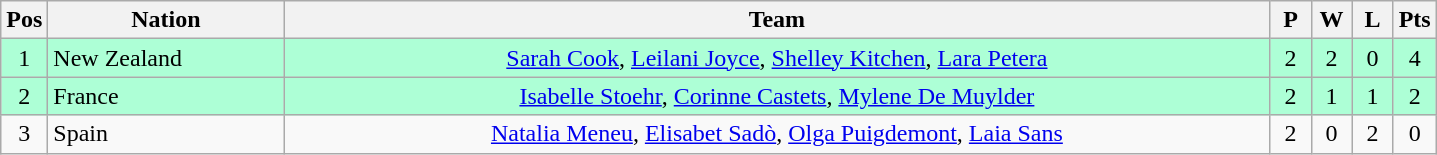<table class="wikitable" style="font-size: 100%">
<tr>
<th width=20>Pos</th>
<th width=150>Nation</th>
<th width=650>Team</th>
<th width=20>P</th>
<th width=20>W</th>
<th width=20>L</th>
<th width=20>Pts</th>
</tr>
<tr align=center style="background: #ADFFD6;">
<td>1</td>
<td align="left"> New Zealand</td>
<td><a href='#'>Sarah Cook</a>, <a href='#'>Leilani Joyce</a>, <a href='#'>Shelley Kitchen</a>, <a href='#'>Lara Petera</a></td>
<td>2</td>
<td>2</td>
<td>0</td>
<td>4</td>
</tr>
<tr align=center style="background: #ADFFD6;">
<td>2</td>
<td align="left"> France</td>
<td><a href='#'>Isabelle Stoehr</a>, <a href='#'>Corinne Castets</a>, <a href='#'>Mylene De Muylder</a></td>
<td>2</td>
<td>1</td>
<td>1</td>
<td>2</td>
</tr>
<tr align=center>
<td>3</td>
<td align="left"> Spain</td>
<td><a href='#'>Natalia Meneu</a>, <a href='#'>Elisabet Sadò</a>, <a href='#'>Olga Puigdemont</a>, <a href='#'>Laia Sans</a></td>
<td>2</td>
<td>0</td>
<td>2</td>
<td>0</td>
</tr>
</table>
